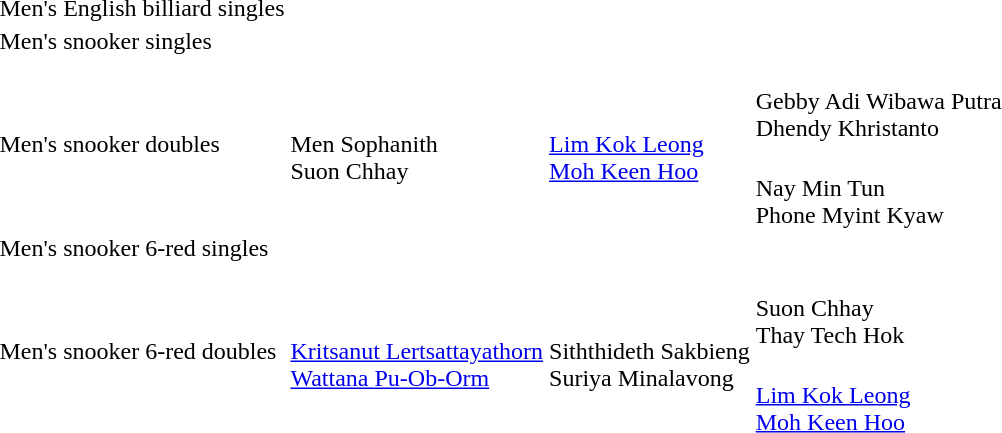<table>
<tr>
<td rowspan=2>Men's English billiard singles</td>
<td rowspan=2></td>
<td rowspan=2></td>
<td></td>
</tr>
<tr>
<td></td>
</tr>
<tr>
<td rowspan=2>Men's snooker singles</td>
<td rowspan=2></td>
<td rowspan=2></td>
<td></td>
</tr>
<tr>
<td></td>
</tr>
<tr>
<td rowspan=2>Men's snooker doubles</td>
<td rowspan=2><br> Men Sophanith <br>Suon Chhay</td>
<td rowspan=2><br><a href='#'>Lim Kok Leong</a><br><a href='#'>Moh Keen Hoo</a></td>
<td nowrap><br>Gebby Adi Wibawa Putra<br>Dhendy Khristanto</td>
</tr>
<tr>
<td><br>Nay Min Tun<br>Phone Myint Kyaw</td>
</tr>
<tr>
<td rowspan=2>Men's snooker 6-red singles</td>
<td rowspan=2></td>
<td rowspan=2 nowrap></td>
<td></td>
</tr>
<tr>
<td></td>
</tr>
<tr>
<td rowspan=2>Men's snooker 6-red doubles</td>
<td rowspan=2 nowrap><br><a href='#'>Kritsanut Lertsattayathorn</a><br><a href='#'>Wattana Pu-Ob-Orm</a></td>
<td rowspan=2><br>Siththideth Sakbieng<br>Suriya Minalavong</td>
<td><br>Suon Chhay<br>Thay Tech Hok</td>
</tr>
<tr>
<td><br><a href='#'>Lim Kok Leong</a><br><a href='#'>Moh Keen Hoo</a></td>
</tr>
</table>
